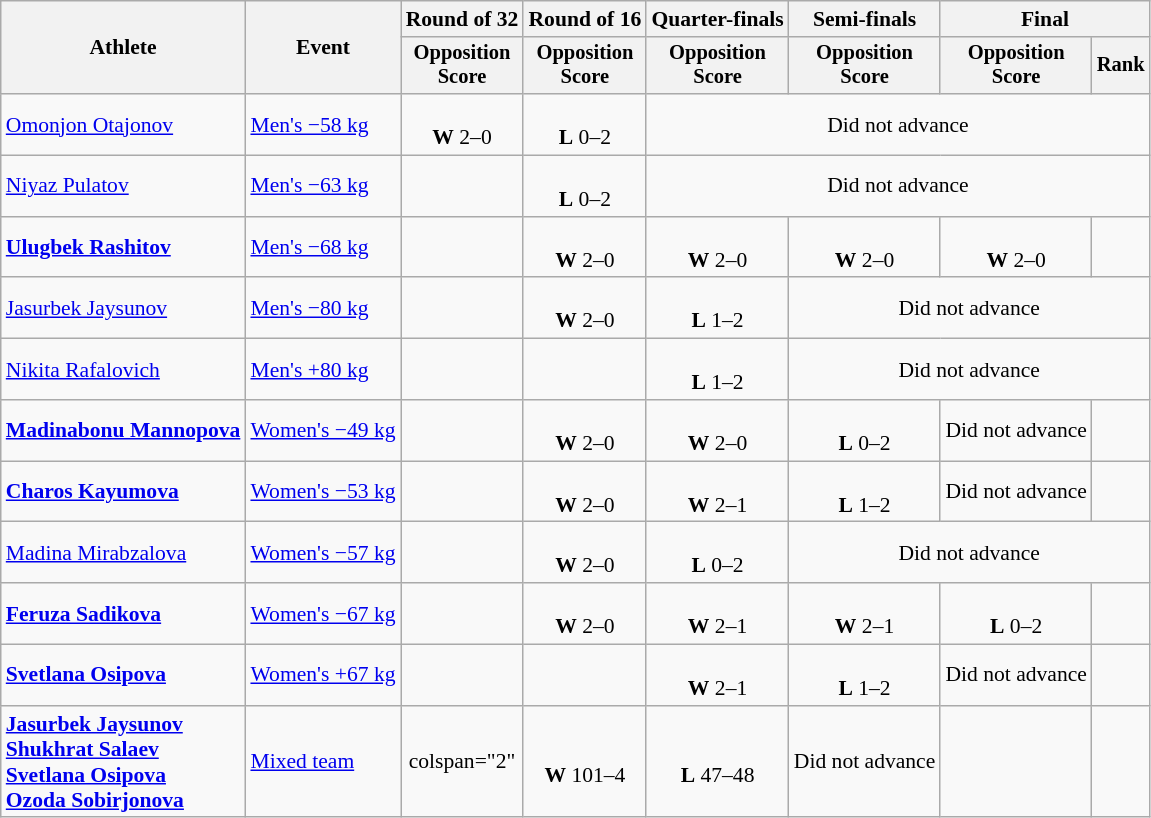<table class=wikitable style=font-size:90%;text-align:center>
<tr>
<th rowspan=2>Athlete</th>
<th rowspan=2>Event</th>
<th>Round of 32</th>
<th>Round of 16</th>
<th>Quarter-finals</th>
<th>Semi-finals</th>
<th colspan=2>Final</th>
</tr>
<tr style=font-size:95%>
<th>Opposition<br>Score</th>
<th>Opposition<br>Score</th>
<th>Opposition<br>Score</th>
<th>Opposition<br>Score</th>
<th>Opposition<br>Score</th>
<th>Rank</th>
</tr>
<tr>
<td align=left><a href='#'>Omonjon Otajonov</a></td>
<td align=left><a href='#'>Men's −58 kg</a></td>
<td><br><strong>W</strong> 2–0</td>
<td><br><strong>L</strong> 0–2</td>
<td colspan=4>Did not advance</td>
</tr>
<tr>
<td align=left><a href='#'>Niyaz Pulatov</a></td>
<td align=left><a href='#'>Men's −63 kg</a></td>
<td></td>
<td><br><strong>L</strong> 0–2</td>
<td colspan=4>Did not advance</td>
</tr>
<tr>
<td align=left><strong><a href='#'>Ulugbek Rashitov</a></strong></td>
<td align=left><a href='#'>Men's −68 kg</a></td>
<td></td>
<td><br><strong>W</strong> 2–0</td>
<td><br><strong>W</strong> 2–0</td>
<td><br><strong>W</strong> 2–0</td>
<td><br><strong>W</strong> 2–0</td>
<td></td>
</tr>
<tr>
<td align=left><a href='#'>Jasurbek Jaysunov</a></td>
<td align=left><a href='#'>Men's −80 kg</a></td>
<td></td>
<td><br><strong>W</strong> 2–0</td>
<td><br><strong>L</strong> 1–2</td>
<td colspan=3>Did not advance</td>
</tr>
<tr>
<td align=left><a href='#'>Nikita Rafalovich</a></td>
<td align=left><a href='#'>Men's +80 kg</a></td>
<td></td>
<td></td>
<td><br><strong>L</strong> 1–2</td>
<td colspan=3>Did not advance</td>
</tr>
<tr>
<td align=left><strong><a href='#'>Madinabonu Mannopova</a></strong></td>
<td align=left><a href='#'>Women's −49 kg</a></td>
<td></td>
<td><br><strong>W</strong> 2–0</td>
<td><br><strong>W</strong> 2–0</td>
<td><br><strong>L</strong> 0–2</td>
<td>Did not advance</td>
<td></td>
</tr>
<tr>
<td align=left><strong><a href='#'>Charos Kayumova</a></strong></td>
<td align=left><a href='#'>Women's −53 kg</a></td>
<td></td>
<td><br><strong>W</strong>  2–0</td>
<td><br><strong>W</strong>  2–1</td>
<td><br><strong>L</strong>  1–2</td>
<td>Did not advance</td>
<td></td>
</tr>
<tr>
<td align=left><a href='#'>Madina Mirabzalova</a></td>
<td align=left><a href='#'>Women's −57 kg</a></td>
<td></td>
<td><br><strong>W</strong>  2–0</td>
<td><br><strong>L</strong>  0–2</td>
<td colspan=3>Did not advance</td>
</tr>
<tr>
<td align=left><strong><a href='#'>Feruza Sadikova</a></strong></td>
<td align=left><a href='#'>Women's −67 kg</a></td>
<td></td>
<td><br><strong>W</strong> 2–0</td>
<td><br><strong>W</strong> 2–1</td>
<td><br><strong>W</strong>  2–1</td>
<td><br><strong>L</strong>  0–2</td>
<td></td>
</tr>
<tr>
<td align=left><strong><a href='#'>Svetlana Osipova</a></strong></td>
<td align=left><a href='#'>Women's +67 kg</a></td>
<td></td>
<td></td>
<td><br><strong>W</strong>  2–1</td>
<td><br><strong>L</strong>  1–2</td>
<td>Did not advance</td>
<td></td>
</tr>
<tr>
<td align=left><strong><a href='#'>Jasurbek Jaysunov</a><br><a href='#'>Shukhrat Salaev</a><br><a href='#'>Svetlana Osipova</a><br><a href='#'>Ozoda Sobirjonova</a></strong></td>
<td align=left><a href='#'>Mixed team</a></td>
<td>colspan="2" </td>
<td><br><strong>W</strong> 101–4</td>
<td><br><strong>L</strong> 47–48</td>
<td>Did not advance</td>
<td></td>
</tr>
</table>
